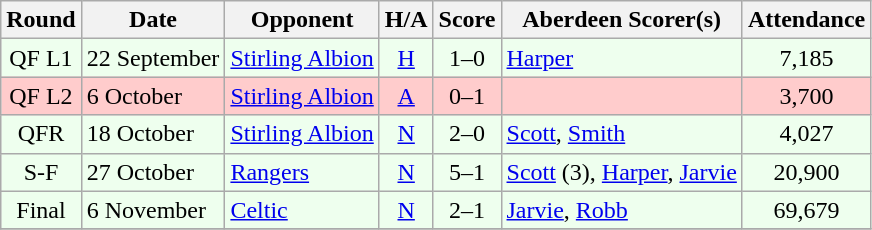<table class="wikitable" style="text-align:center">
<tr>
<th>Round</th>
<th>Date</th>
<th>Opponent</th>
<th>H/A</th>
<th>Score</th>
<th>Aberdeen Scorer(s)</th>
<th>Attendance</th>
</tr>
<tr bgcolor=#EEFFEE>
<td>QF L1</td>
<td align=left>22 September</td>
<td align=left><a href='#'>Stirling Albion</a></td>
<td><a href='#'>H</a></td>
<td>1–0</td>
<td align=left><a href='#'>Harper</a></td>
<td>7,185</td>
</tr>
<tr bgcolor=#FFCCCC>
<td>QF L2</td>
<td align=left>6 October</td>
<td align=left><a href='#'>Stirling Albion</a></td>
<td><a href='#'>A</a></td>
<td>0–1</td>
<td align=left></td>
<td>3,700</td>
</tr>
<tr bgcolor=#EEFFEE>
<td>QFR</td>
<td align=left>18 October</td>
<td align=left><a href='#'>Stirling Albion</a></td>
<td><a href='#'>N</a></td>
<td>2–0</td>
<td align=left><a href='#'>Scott</a>, <a href='#'>Smith</a></td>
<td>4,027</td>
</tr>
<tr bgcolor=#EEFFEE>
<td>S-F</td>
<td align=left>27 October</td>
<td align=left><a href='#'>Rangers</a></td>
<td><a href='#'>N</a></td>
<td>5–1</td>
<td align=left><a href='#'>Scott</a> (3), <a href='#'>Harper</a>, <a href='#'>Jarvie</a></td>
<td>20,900</td>
</tr>
<tr bgcolor=#EEFFEE>
<td>Final</td>
<td align=left>6 November</td>
<td align=left><a href='#'>Celtic</a></td>
<td><a href='#'>N</a></td>
<td>2–1</td>
<td align=left><a href='#'>Jarvie</a>, <a href='#'>Robb</a></td>
<td>69,679</td>
</tr>
<tr>
</tr>
</table>
